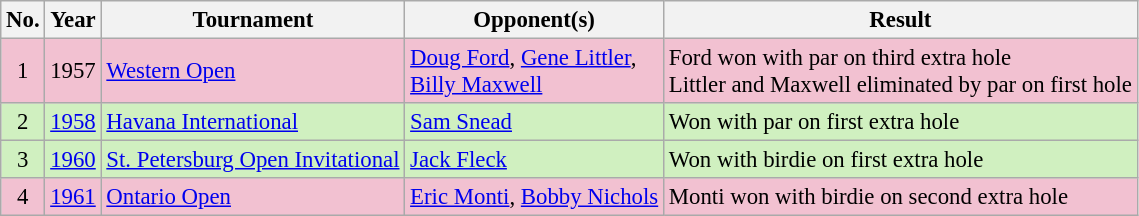<table class="wikitable" style="font-size:95%;">
<tr>
<th>No.</th>
<th>Year</th>
<th>Tournament</th>
<th>Opponent(s)</th>
<th>Result</th>
</tr>
<tr style="background:#F2C1D1;">
<td align=center>1</td>
<td>1957</td>
<td><a href='#'>Western Open</a></td>
<td> <a href='#'>Doug Ford</a>,  <a href='#'>Gene Littler</a>,<br> <a href='#'>Billy Maxwell</a></td>
<td>Ford won with par on third extra hole<br>Littler and Maxwell eliminated by par on first hole</td>
</tr>
<tr style="background:#D0F0C0;">
<td align=center>2</td>
<td><a href='#'>1958</a></td>
<td><a href='#'>Havana International</a></td>
<td> <a href='#'>Sam Snead</a></td>
<td>Won with par on first extra hole</td>
</tr>
<tr style="background:#D0F0C0;">
<td align=center>3</td>
<td><a href='#'>1960</a></td>
<td><a href='#'>St. Petersburg Open Invitational</a></td>
<td> <a href='#'>Jack Fleck</a></td>
<td>Won with birdie on first extra hole</td>
</tr>
<tr style="background:#F2C1D1;">
<td align=center>4</td>
<td><a href='#'>1961</a></td>
<td><a href='#'>Ontario Open</a></td>
<td> <a href='#'>Eric Monti</a>,  <a href='#'>Bobby Nichols</a></td>
<td>Monti won with birdie on second extra hole</td>
</tr>
</table>
